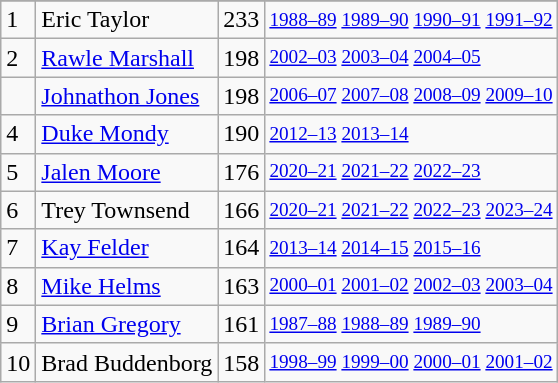<table class="wikitable">
<tr>
</tr>
<tr>
<td>1</td>
<td>Eric Taylor</td>
<td>233</td>
<td style="font-size:80%;"><a href='#'>1988–89</a> <a href='#'>1989–90</a> <a href='#'>1990–91</a> <a href='#'>1991–92</a></td>
</tr>
<tr>
<td>2</td>
<td><a href='#'>Rawle Marshall</a></td>
<td>198</td>
<td style="font-size:80%;"><a href='#'>2002–03</a> <a href='#'>2003–04</a> <a href='#'>2004–05</a></td>
</tr>
<tr>
<td></td>
<td><a href='#'>Johnathon Jones</a></td>
<td>198</td>
<td style="font-size:80%;"><a href='#'>2006–07</a> <a href='#'>2007–08</a> <a href='#'>2008–09</a> <a href='#'>2009–10</a></td>
</tr>
<tr>
<td>4</td>
<td><a href='#'>Duke Mondy</a></td>
<td>190</td>
<td style="font-size:80%;"><a href='#'>2012–13</a> <a href='#'>2013–14</a></td>
</tr>
<tr>
<td>5</td>
<td><a href='#'>Jalen Moore</a></td>
<td>176</td>
<td style="font-size:80%;"><a href='#'>2020–21</a> <a href='#'>2021–22</a> <a href='#'>2022–23</a></td>
</tr>
<tr>
<td>6</td>
<td>Trey Townsend</td>
<td>166</td>
<td style="font-size:80%;"><a href='#'>2020–21</a> <a href='#'>2021–22</a> <a href='#'>2022–23</a> <a href='#'>2023–24</a></td>
</tr>
<tr>
<td>7</td>
<td><a href='#'>Kay Felder</a></td>
<td>164</td>
<td style="font-size:80%;"><a href='#'>2013–14</a> <a href='#'>2014–15</a> <a href='#'>2015–16</a></td>
</tr>
<tr>
<td>8</td>
<td><a href='#'>Mike Helms</a></td>
<td>163</td>
<td style="font-size:80%;"><a href='#'>2000–01</a> <a href='#'>2001–02</a> <a href='#'>2002–03</a> <a href='#'>2003–04</a></td>
</tr>
<tr>
<td>9</td>
<td><a href='#'>Brian Gregory</a></td>
<td>161</td>
<td style="font-size:80%;"><a href='#'>1987–88</a> <a href='#'>1988–89</a> <a href='#'>1989–90</a></td>
</tr>
<tr>
<td>10</td>
<td>Brad Buddenborg</td>
<td>158</td>
<td style="font-size:80%;"><a href='#'>1998–99</a> <a href='#'>1999–00</a> <a href='#'>2000–01</a> <a href='#'>2001–02</a></td>
</tr>
</table>
